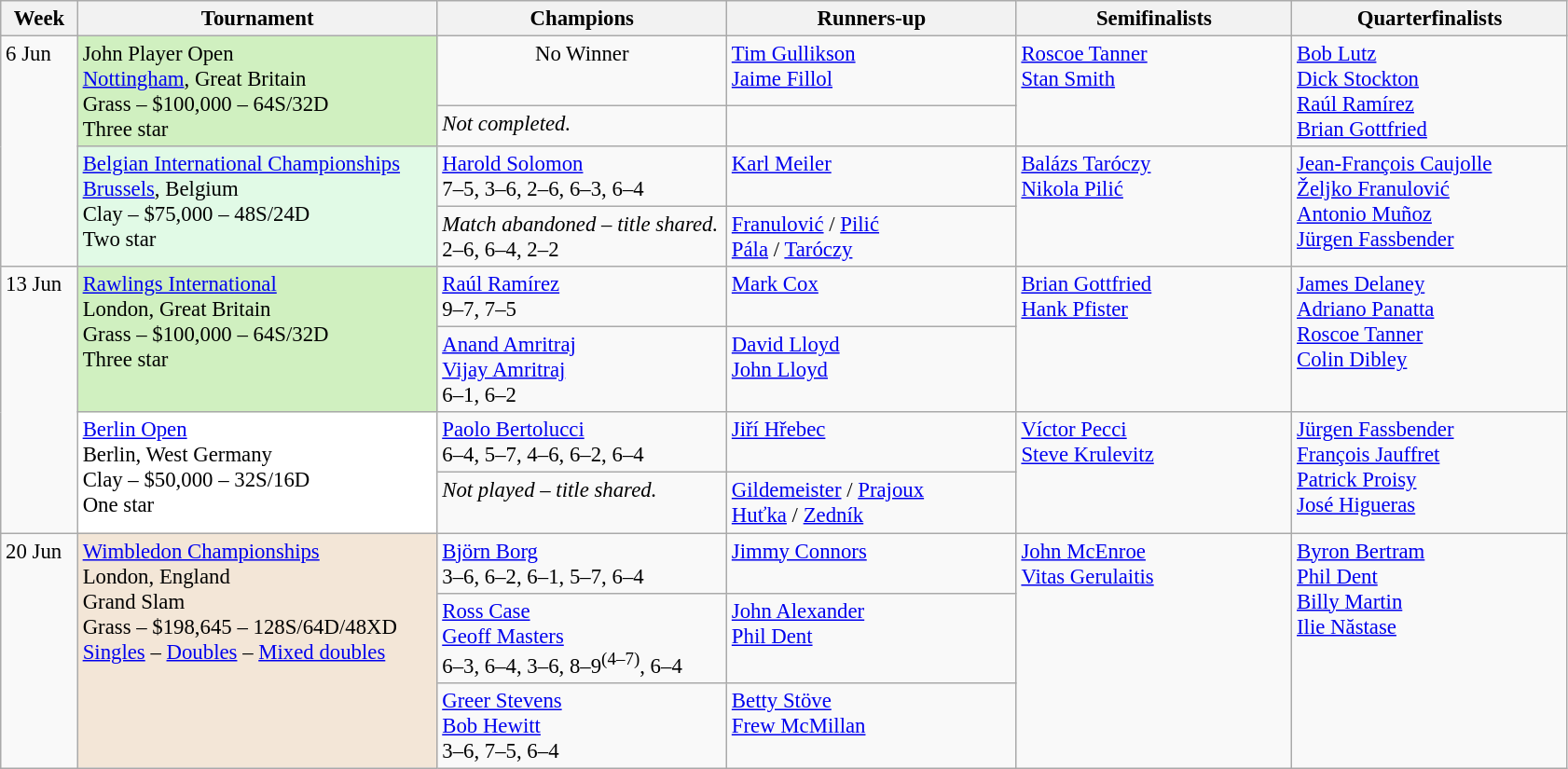<table class=wikitable style=font-size:95%>
<tr>
<th style="width:48px;">Week</th>
<th style="width:250px;">Tournament</th>
<th style="width:200px;">Champions</th>
<th style="width:200px;">Runners-up</th>
<th style="width:190px;">Semifinalists</th>
<th style="width:190px;">Quarterfinalists</th>
</tr>
<tr valign=top>
<td rowspan=4>6 Jun</td>
<td style="background:#d0f0c0;" rowspan="2">John Player Open <br> <a href='#'>Nottingham</a>, Great Britain <br> Grass – $100,000 – 64S/32D <br> Three star</td>
<td align="center">No Winner</td>
<td> <a href='#'>Tim Gullikson</a> <br>  <a href='#'>Jaime Fillol</a></td>
<td rowspan=2> <a href='#'>Roscoe Tanner</a> <br>  <a href='#'>Stan Smith</a></td>
<td rowspan=2> <a href='#'>Bob Lutz</a> <br>  <a href='#'>Dick Stockton</a> <br>  <a href='#'>Raúl Ramírez</a> <br>  <a href='#'>Brian Gottfried</a></td>
</tr>
<tr valign=top>
<td><em>Not completed.</em></td>
<td></td>
</tr>
<tr valign=top>
<td style="background:#E1FAE6;" rowspan="2"><a href='#'>Belgian International Championships</a> <br> <a href='#'>Brussels</a>, Belgium <br> Clay – $75,000 – 48S/24D <br> Two star</td>
<td> <a href='#'>Harold Solomon</a> <br> 7–5, 3–6, 2–6, 6–3, 6–4</td>
<td> <a href='#'>Karl Meiler</a></td>
<td rowspan=2> <a href='#'>Balázs Taróczy</a> <br>  <a href='#'>Nikola Pilić</a></td>
<td rowspan=2> <a href='#'>Jean-François Caujolle</a> <br>  <a href='#'>Željko Franulović</a> <br>  <a href='#'>Antonio Muñoz</a> <br>  <a href='#'>Jürgen Fassbender</a></td>
</tr>
<tr valign=top>
<td><em>Match abandoned – title shared.</em> <br> 2–6, 6–4, 2–2</td>
<td> <a href='#'>Franulović</a> /  <a href='#'>Pilić</a> <br>  <a href='#'>Pála</a> /  <a href='#'>Taróczy</a></td>
</tr>
<tr valign=top>
<td rowspan=4>13 Jun</td>
<td style="background:#d0f0c0;" rowspan="2"><a href='#'>Rawlings International</a> <br> London, Great Britain <br> Grass – $100,000 – 64S/32D <br> Three star</td>
<td> <a href='#'>Raúl Ramírez</a> <br> 9–7, 7–5</td>
<td> <a href='#'>Mark Cox</a></td>
<td rowspan=2> <a href='#'>Brian Gottfried</a> <br>  <a href='#'>Hank Pfister</a></td>
<td rowspan=2> <a href='#'>James Delaney</a> <br>  <a href='#'>Adriano Panatta</a> <br>  <a href='#'>Roscoe Tanner</a> <br>  <a href='#'>Colin Dibley</a></td>
</tr>
<tr valign=top>
<td> <a href='#'>Anand Amritraj</a> <br>  <a href='#'>Vijay Amritraj</a> <br> 6–1, 6–2</td>
<td> <a href='#'>David Lloyd</a> <br>  <a href='#'>John Lloyd</a></td>
</tr>
<tr valign=top>
<td style="background:#fff;" rowspan="2"><a href='#'>Berlin Open</a> <br> Berlin, West Germany <br> Clay – $50,000 – 32S/16D <br> One star</td>
<td> <a href='#'>Paolo Bertolucci</a> <br> 6–4, 5–7, 4–6, 6–2, 6–4</td>
<td> <a href='#'>Jiří Hřebec</a></td>
<td rowspan=2> <a href='#'>Víctor Pecci</a> <br>  <a href='#'>Steve Krulevitz</a></td>
<td rowspan=2> <a href='#'>Jürgen Fassbender</a> <br>  <a href='#'>François Jauffret</a> <br>  <a href='#'>Patrick Proisy</a> <br>  <a href='#'>José Higueras</a></td>
</tr>
<tr valign=top>
<td><em>Not played – title shared.</em></td>
<td> <a href='#'>Gildemeister</a> /  <a href='#'>Prajoux</a> <br>  <a href='#'>Huťka</a> /  <a href='#'>Zedník</a></td>
</tr>
<tr valign=top>
<td rowspan=3>20 Jun</td>
<td style="background:#F3E6D7;" rowspan="3"><a href='#'>Wimbledon Championships</a> <br> London, England <br> Grand Slam <br> Grass – $198,645 – 128S/64D/48XD <br> <a href='#'>Singles</a> – <a href='#'>Doubles</a> – <a href='#'>Mixed doubles</a></td>
<td> <a href='#'>Björn Borg</a> <br> 3–6, 6–2, 6–1, 5–7, 6–4</td>
<td> <a href='#'>Jimmy Connors</a></td>
<td rowspan=3> <a href='#'>John McEnroe</a> <br>  <a href='#'>Vitas Gerulaitis</a></td>
<td rowspan=3> <a href='#'>Byron Bertram</a> <br>  <a href='#'>Phil Dent</a> <br>  <a href='#'>Billy Martin</a> <br>  <a href='#'>Ilie Năstase</a></td>
</tr>
<tr valign=top>
<td> <a href='#'>Ross Case</a> <br>  <a href='#'>Geoff Masters</a> <br> 6–3, 6–4, 3–6, 8–9<sup>(4–7)</sup>, 6–4</td>
<td> <a href='#'>John Alexander</a> <br>  <a href='#'>Phil Dent</a></td>
</tr>
<tr valign=top>
<td> <a href='#'>Greer Stevens</a> <br>  <a href='#'>Bob Hewitt</a> <br> 3–6, 7–5, 6–4</td>
<td> <a href='#'>Betty Stöve</a> <br>  <a href='#'>Frew McMillan</a></td>
</tr>
</table>
